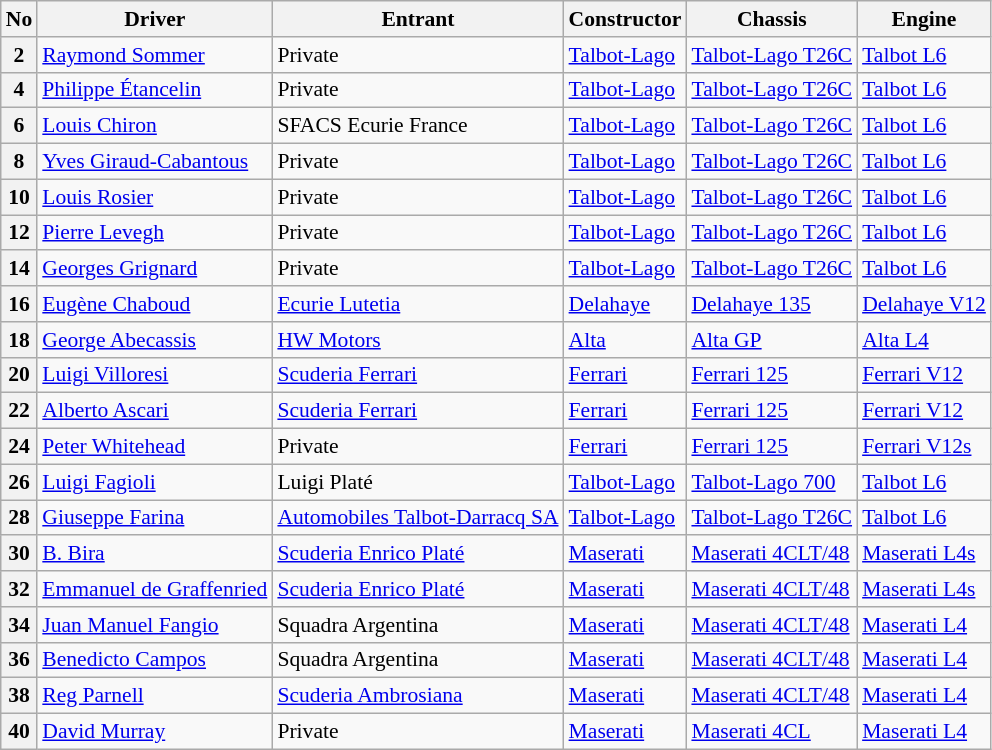<table class="wikitable" style="font-size: 90%;">
<tr>
<th>No</th>
<th>Driver</th>
<th>Entrant</th>
<th>Constructor</th>
<th>Chassis</th>
<th>Engine</th>
</tr>
<tr>
<th>2</th>
<td> <a href='#'>Raymond Sommer</a></td>
<td>Private</td>
<td><a href='#'>Talbot-Lago</a></td>
<td><a href='#'>Talbot-Lago T26C</a></td>
<td><a href='#'>Talbot L6</a></td>
</tr>
<tr>
<th>4</th>
<td> <a href='#'>Philippe Étancelin</a></td>
<td>Private</td>
<td><a href='#'>Talbot-Lago</a></td>
<td><a href='#'>Talbot-Lago T26C</a></td>
<td><a href='#'>Talbot L6</a></td>
</tr>
<tr>
<th>6</th>
<td> <a href='#'>Louis Chiron</a></td>
<td>SFACS Ecurie France</td>
<td><a href='#'>Talbot-Lago</a></td>
<td><a href='#'>Talbot-Lago T26C</a></td>
<td><a href='#'>Talbot L6</a></td>
</tr>
<tr>
<th>8</th>
<td> <a href='#'>Yves Giraud-Cabantous</a></td>
<td>Private</td>
<td><a href='#'>Talbot-Lago</a></td>
<td><a href='#'>Talbot-Lago T26C</a></td>
<td><a href='#'>Talbot L6</a></td>
</tr>
<tr>
<th>10</th>
<td> <a href='#'>Louis Rosier</a></td>
<td>Private</td>
<td><a href='#'>Talbot-Lago</a></td>
<td><a href='#'>Talbot-Lago T26C</a></td>
<td><a href='#'>Talbot L6</a></td>
</tr>
<tr>
<th>12</th>
<td> <a href='#'>Pierre Levegh</a></td>
<td>Private</td>
<td><a href='#'>Talbot-Lago</a></td>
<td><a href='#'>Talbot-Lago T26C</a></td>
<td><a href='#'>Talbot L6</a></td>
</tr>
<tr>
<th>14</th>
<td> <a href='#'>Georges Grignard</a></td>
<td>Private</td>
<td><a href='#'>Talbot-Lago</a></td>
<td><a href='#'>Talbot-Lago T26C</a></td>
<td><a href='#'>Talbot L6</a></td>
</tr>
<tr>
<th>16</th>
<td> <a href='#'>Eugène Chaboud</a></td>
<td><a href='#'>Ecurie Lutetia</a></td>
<td><a href='#'>Delahaye</a></td>
<td><a href='#'>Delahaye 135</a></td>
<td><a href='#'>Delahaye V12</a></td>
</tr>
<tr>
<th>18</th>
<td> <a href='#'>George Abecassis</a></td>
<td><a href='#'>HW Motors</a></td>
<td><a href='#'>Alta</a></td>
<td><a href='#'>Alta GP</a></td>
<td><a href='#'>Alta L4</a></td>
</tr>
<tr>
<th>20</th>
<td> <a href='#'>Luigi Villoresi</a></td>
<td><a href='#'>Scuderia Ferrari</a></td>
<td><a href='#'>Ferrari</a></td>
<td><a href='#'>Ferrari 125</a></td>
<td><a href='#'>Ferrari V12</a></td>
</tr>
<tr>
<th>22</th>
<td> <a href='#'>Alberto Ascari</a></td>
<td><a href='#'>Scuderia Ferrari</a></td>
<td><a href='#'>Ferrari</a></td>
<td><a href='#'>Ferrari 125</a></td>
<td><a href='#'>Ferrari V12</a></td>
</tr>
<tr>
<th>24</th>
<td> <a href='#'>Peter Whitehead</a></td>
<td>Private</td>
<td><a href='#'>Ferrari</a></td>
<td><a href='#'>Ferrari 125</a></td>
<td><a href='#'>Ferrari V12s</a></td>
</tr>
<tr>
<th>26</th>
<td> <a href='#'>Luigi Fagioli</a></td>
<td>Luigi Platé</td>
<td><a href='#'>Talbot-Lago</a></td>
<td><a href='#'>Talbot-Lago 700</a></td>
<td><a href='#'>Talbot L6</a></td>
</tr>
<tr>
<th>28</th>
<td> <a href='#'>Giuseppe Farina</a></td>
<td><a href='#'>Automobiles Talbot-Darracq SA</a></td>
<td><a href='#'>Talbot-Lago</a></td>
<td><a href='#'>Talbot-Lago T26C</a></td>
<td><a href='#'>Talbot L6</a></td>
</tr>
<tr>
<th>30</th>
<td> <a href='#'>B. Bira</a></td>
<td><a href='#'>Scuderia Enrico Platé</a></td>
<td><a href='#'>Maserati</a></td>
<td><a href='#'>Maserati 4CLT/48</a></td>
<td><a href='#'>Maserati L4s</a></td>
</tr>
<tr>
<th>32</th>
<td> <a href='#'>Emmanuel de Graffenried</a></td>
<td><a href='#'>Scuderia Enrico Platé</a></td>
<td><a href='#'>Maserati</a></td>
<td><a href='#'>Maserati 4CLT/48</a></td>
<td><a href='#'>Maserati L4s</a></td>
</tr>
<tr>
<th>34</th>
<td> <a href='#'>Juan Manuel Fangio</a></td>
<td>Squadra Argentina</td>
<td><a href='#'>Maserati</a></td>
<td><a href='#'>Maserati 4CLT/48</a></td>
<td><a href='#'>Maserati L4</a></td>
</tr>
<tr>
<th>36</th>
<td> <a href='#'>Benedicto Campos</a></td>
<td>Squadra Argentina</td>
<td><a href='#'>Maserati</a></td>
<td><a href='#'>Maserati 4CLT/48</a></td>
<td><a href='#'>Maserati L4</a></td>
</tr>
<tr>
<th>38</th>
<td> <a href='#'>Reg Parnell</a></td>
<td><a href='#'>Scuderia Ambrosiana</a></td>
<td><a href='#'>Maserati</a></td>
<td><a href='#'>Maserati 4CLT/48</a></td>
<td><a href='#'>Maserati L4</a></td>
</tr>
<tr>
<th>40</th>
<td> <a href='#'>David Murray</a></td>
<td>Private</td>
<td><a href='#'>Maserati</a></td>
<td><a href='#'>Maserati 4CL</a></td>
<td><a href='#'>Maserati L4</a></td>
</tr>
</table>
